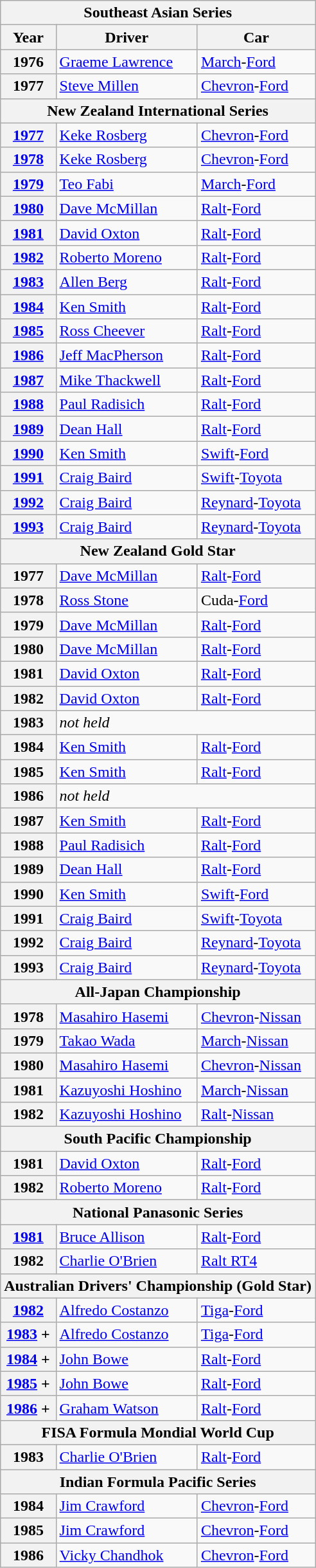<table class="wikitable">
<tr>
<th colspan=3>Southeast Asian Series</th>
</tr>
<tr>
<th>Year</th>
<th>Driver</th>
<th>Car</th>
</tr>
<tr>
<th>1976</th>
<td> <a href='#'>Graeme Lawrence</a></td>
<td><a href='#'>March</a>-<a href='#'>Ford</a></td>
</tr>
<tr>
<th>1977</th>
<td> <a href='#'>Steve Millen</a></td>
<td><a href='#'>Chevron</a>-<a href='#'>Ford</a></td>
</tr>
<tr>
<th colspan=3>New Zealand International Series</th>
</tr>
<tr>
<th><a href='#'>1977</a></th>
<td> <a href='#'>Keke Rosberg</a></td>
<td><a href='#'>Chevron</a>-<a href='#'>Ford</a></td>
</tr>
<tr>
<th><a href='#'>1978</a></th>
<td> <a href='#'>Keke Rosberg</a></td>
<td><a href='#'>Chevron</a>-<a href='#'>Ford</a></td>
</tr>
<tr>
<th><a href='#'>1979</a></th>
<td> <a href='#'>Teo Fabi</a></td>
<td><a href='#'>March</a>-<a href='#'>Ford</a></td>
</tr>
<tr>
<th><a href='#'>1980</a></th>
<td> <a href='#'>Dave McMillan</a></td>
<td><a href='#'>Ralt</a>-<a href='#'>Ford</a></td>
</tr>
<tr>
<th><a href='#'>1981</a></th>
<td> <a href='#'>David Oxton</a></td>
<td><a href='#'>Ralt</a>-<a href='#'>Ford</a></td>
</tr>
<tr>
<th><a href='#'>1982</a></th>
<td> <a href='#'>Roberto Moreno</a></td>
<td><a href='#'>Ralt</a>-<a href='#'>Ford</a></td>
</tr>
<tr>
<th><a href='#'>1983</a></th>
<td> <a href='#'>Allen Berg</a></td>
<td><a href='#'>Ralt</a>-<a href='#'>Ford</a></td>
</tr>
<tr>
<th><a href='#'>1984</a></th>
<td> <a href='#'>Ken Smith</a></td>
<td><a href='#'>Ralt</a>-<a href='#'>Ford</a></td>
</tr>
<tr>
<th><a href='#'>1985</a></th>
<td> <a href='#'>Ross Cheever</a></td>
<td><a href='#'>Ralt</a>-<a href='#'>Ford</a></td>
</tr>
<tr>
<th><a href='#'>1986</a></th>
<td> <a href='#'>Jeff MacPherson</a></td>
<td><a href='#'>Ralt</a>-<a href='#'>Ford</a></td>
</tr>
<tr>
<th><a href='#'>1987</a></th>
<td> <a href='#'>Mike Thackwell</a></td>
<td><a href='#'>Ralt</a>-<a href='#'>Ford</a></td>
</tr>
<tr>
<th><a href='#'>1988</a></th>
<td> <a href='#'>Paul Radisich</a></td>
<td><a href='#'>Ralt</a>-<a href='#'>Ford</a></td>
</tr>
<tr>
<th><a href='#'>1989</a></th>
<td> <a href='#'>Dean Hall</a></td>
<td><a href='#'>Ralt</a>-<a href='#'>Ford</a></td>
</tr>
<tr>
<th><a href='#'>1990</a></th>
<td> <a href='#'>Ken Smith</a></td>
<td><a href='#'>Swift</a>-<a href='#'>Ford</a></td>
</tr>
<tr>
<th><a href='#'>1991</a></th>
<td> <a href='#'>Craig Baird</a></td>
<td><a href='#'>Swift</a>-<a href='#'>Toyota</a></td>
</tr>
<tr>
<th><a href='#'>1992</a></th>
<td> <a href='#'>Craig Baird</a></td>
<td><a href='#'>Reynard</a>-<a href='#'>Toyota</a></td>
</tr>
<tr>
<th><a href='#'>1993</a></th>
<td> <a href='#'>Craig Baird</a></td>
<td><a href='#'>Reynard</a>-<a href='#'>Toyota</a></td>
</tr>
<tr>
<th colspan=3>New Zealand Gold Star</th>
</tr>
<tr>
<th>1977</th>
<td> <a href='#'>Dave McMillan</a></td>
<td><a href='#'>Ralt</a>-<a href='#'>Ford</a></td>
</tr>
<tr>
<th>1978</th>
<td> <a href='#'>Ross Stone</a></td>
<td>Cuda-<a href='#'>Ford</a></td>
</tr>
<tr>
<th>1979</th>
<td> <a href='#'>Dave McMillan</a></td>
<td><a href='#'>Ralt</a>-<a href='#'>Ford</a></td>
</tr>
<tr>
<th>1980</th>
<td> <a href='#'>Dave McMillan</a></td>
<td><a href='#'>Ralt</a>-<a href='#'>Ford</a></td>
</tr>
<tr>
<th>1981</th>
<td> <a href='#'>David Oxton</a></td>
<td><a href='#'>Ralt</a>-<a href='#'>Ford</a></td>
</tr>
<tr>
<th>1982</th>
<td> <a href='#'>David Oxton</a></td>
<td><a href='#'>Ralt</a>-<a href='#'>Ford</a></td>
</tr>
<tr>
<th>1983</th>
<td colspan="2"><em>not held</em></td>
</tr>
<tr>
<th>1984</th>
<td> <a href='#'>Ken Smith</a></td>
<td><a href='#'>Ralt</a>-<a href='#'>Ford</a></td>
</tr>
<tr>
<th>1985</th>
<td> <a href='#'>Ken Smith</a></td>
<td><a href='#'>Ralt</a>-<a href='#'>Ford</a></td>
</tr>
<tr>
<th>1986</th>
<td colspan="2"><em>not held</em></td>
</tr>
<tr>
<th>1987</th>
<td> <a href='#'>Ken Smith</a></td>
<td><a href='#'>Ralt</a>-<a href='#'>Ford</a></td>
</tr>
<tr>
<th>1988</th>
<td> <a href='#'>Paul Radisich</a></td>
<td><a href='#'>Ralt</a>-<a href='#'>Ford</a></td>
</tr>
<tr>
<th>1989</th>
<td> <a href='#'>Dean Hall</a></td>
<td><a href='#'>Ralt</a>-<a href='#'>Ford</a></td>
</tr>
<tr>
<th>1990</th>
<td> <a href='#'>Ken Smith</a></td>
<td><a href='#'>Swift</a>-<a href='#'>Ford</a></td>
</tr>
<tr>
<th>1991</th>
<td> <a href='#'>Craig Baird</a></td>
<td><a href='#'>Swift</a>-<a href='#'>Toyota</a></td>
</tr>
<tr>
<th>1992</th>
<td> <a href='#'>Craig Baird</a></td>
<td><a href='#'>Reynard</a>-<a href='#'>Toyota</a></td>
</tr>
<tr>
<th>1993</th>
<td> <a href='#'>Craig Baird</a></td>
<td><a href='#'>Reynard</a>-<a href='#'>Toyota</a></td>
</tr>
<tr>
<th colspan=3>All-Japan Championship</th>
</tr>
<tr>
<th>1978</th>
<td> <a href='#'>Masahiro Hasemi</a></td>
<td><a href='#'>Chevron</a>-<a href='#'>Nissan</a></td>
</tr>
<tr>
<th>1979</th>
<td> <a href='#'>Takao Wada</a></td>
<td><a href='#'>March</a>-<a href='#'>Nissan</a></td>
</tr>
<tr>
<th>1980</th>
<td> <a href='#'>Masahiro Hasemi</a></td>
<td><a href='#'>Chevron</a>-<a href='#'>Nissan</a></td>
</tr>
<tr>
<th>1981</th>
<td> <a href='#'>Kazuyoshi Hoshino</a></td>
<td><a href='#'>March</a>-<a href='#'>Nissan</a></td>
</tr>
<tr>
<th>1982</th>
<td> <a href='#'>Kazuyoshi Hoshino</a></td>
<td><a href='#'>Ralt</a>-<a href='#'>Nissan</a></td>
</tr>
<tr>
<th colspan=3>South Pacific Championship</th>
</tr>
<tr>
<th>1981</th>
<td> <a href='#'>David Oxton</a></td>
<td><a href='#'>Ralt</a>-<a href='#'>Ford</a></td>
</tr>
<tr>
<th>1982</th>
<td> <a href='#'>Roberto Moreno</a></td>
<td><a href='#'>Ralt</a>-<a href='#'>Ford</a></td>
</tr>
<tr>
<th colspan=3>National Panasonic Series</th>
</tr>
<tr>
<th><a href='#'>1981</a></th>
<td> <a href='#'>Bruce Allison</a></td>
<td><a href='#'>Ralt</a>-<a href='#'>Ford</a></td>
</tr>
<tr>
<th>1982</th>
<td> <a href='#'>Charlie O'Brien</a></td>
<td><a href='#'>Ralt RT4</a></td>
</tr>
<tr>
<th colspan=3>Australian Drivers' Championship (Gold Star)</th>
</tr>
<tr>
<th><a href='#'>1982</a></th>
<td> <a href='#'>Alfredo Costanzo</a></td>
<td><a href='#'>Tiga</a>-<a href='#'>Ford</a></td>
</tr>
<tr>
<th><a href='#'>1983</a> +</th>
<td> <a href='#'>Alfredo Costanzo</a></td>
<td><a href='#'>Tiga</a>-<a href='#'>Ford</a></td>
</tr>
<tr>
<th><a href='#'>1984</a> +</th>
<td> <a href='#'>John Bowe</a></td>
<td><a href='#'>Ralt</a>-<a href='#'>Ford</a></td>
</tr>
<tr>
<th><a href='#'>1985</a> +</th>
<td> <a href='#'>John Bowe</a></td>
<td><a href='#'>Ralt</a>-<a href='#'>Ford</a></td>
</tr>
<tr>
<th><a href='#'>1986</a> +</th>
<td> <a href='#'>Graham Watson</a></td>
<td><a href='#'>Ralt</a>-<a href='#'>Ford</a></td>
</tr>
<tr>
<th colspan=3>FISA Formula Mondial World Cup</th>
</tr>
<tr>
<th>1983</th>
<td> <a href='#'>Charlie O'Brien</a></td>
<td><a href='#'>Ralt</a>-<a href='#'>Ford</a></td>
</tr>
<tr>
<th colspan=3>Indian Formula Pacific Series</th>
</tr>
<tr>
<th>1984</th>
<td> <a href='#'>Jim Crawford</a></td>
<td><a href='#'>Chevron</a>-<a href='#'>Ford</a></td>
</tr>
<tr>
<th>1985</th>
<td> <a href='#'>Jim Crawford</a></td>
<td><a href='#'>Chevron</a>-<a href='#'>Ford</a></td>
</tr>
<tr>
<th>1986</th>
<td> <a href='#'>Vicky Chandhok</a></td>
<td><a href='#'>Chevron</a>-<a href='#'>Ford</a></td>
</tr>
</table>
